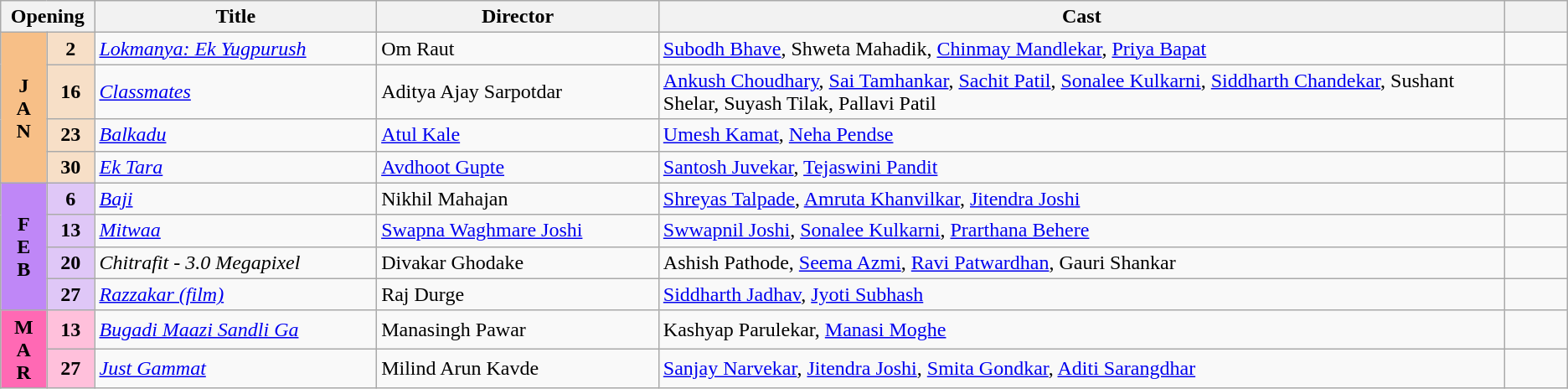<table class="wikitable sortable">
<tr>
<th colspan="2" style="width:6%">Opening</th>
<th style="width:18%">Title</th>
<th style="width:18%">Director</th>
<th>Cast</th>
<th style="width:4%;"></th>
</tr>
<tr>
<th rowspan="4" style="text-align:center; background:#f7bf87; text color:#000;">J<br>A<br>N</th>
<td rowspan="1" style="text-align:center; background:#f7dfc7"><strong>2</strong></td>
<td><em><a href='#'>Lokmanya: Ek Yugpurush</a></em></td>
<td>Om Raut</td>
<td><a href='#'>Subodh Bhave</a>, Shweta Mahadik, <a href='#'>Chinmay Mandlekar</a>, <a href='#'>Priya Bapat</a></td>
<td></td>
</tr>
<tr>
<td rowspan="1" style="text-align:center; background:#f7dfc7"><strong>16</strong></td>
<td><em><a href='#'>Classmates</a></em></td>
<td>Aditya Ajay Sarpotdar</td>
<td><a href='#'>Ankush Choudhary</a>, <a href='#'>Sai Tamhankar</a>, <a href='#'>Sachit Patil</a>, <a href='#'>Sonalee Kulkarni</a>, <a href='#'>Siddharth Chandekar</a>, Sushant Shelar, Suyash Tilak, Pallavi Patil</td>
<td></td>
</tr>
<tr>
<td rowspan="1" style="text-align:center; background:#f7dfc7"><strong>23</strong></td>
<td><em><a href='#'>Balkadu</a></em></td>
<td><a href='#'>Atul Kale</a></td>
<td><a href='#'>Umesh Kamat</a>, <a href='#'>Neha Pendse</a></td>
<td></td>
</tr>
<tr>
<td rowspan="1" style="text-align:center; background:#f7dfc7"><strong>30</strong></td>
<td><em><a href='#'>Ek Tara</a></em></td>
<td><a href='#'>Avdhoot Gupte</a></td>
<td><a href='#'>Santosh Juvekar</a>, <a href='#'>Tejaswini Pandit</a></td>
<td></td>
</tr>
<tr>
<th rowspan="4" style="text-align:center; background:#bf87f7; textcolor:#000;">F<br>E<br>B</th>
<td rowspan="1" style="text-align:center; background:#dfc7f7"><strong>6</strong></td>
<td><em><a href='#'>Baji</a></em></td>
<td>Nikhil Mahajan</td>
<td><a href='#'>Shreyas Talpade</a>, <a href='#'>Amruta Khanvilkar</a>, <a href='#'>Jitendra Joshi</a></td>
<td></td>
</tr>
<tr>
<td rowspan="1" style="text-align:center; background:#dfc7f7"><strong>13</strong></td>
<td><em><a href='#'>Mitwaa</a></em></td>
<td><a href='#'>Swapna Waghmare Joshi</a></td>
<td><a href='#'>Swwapnil Joshi</a>, <a href='#'>Sonalee Kulkarni</a>, <a href='#'>Prarthana Behere</a></td>
<td></td>
</tr>
<tr>
<td rowspan="1" style="text-align:center; background:#dfc7f7"><strong>20</strong></td>
<td><em>Chitrafit - 3.0 Megapixel</em></td>
<td>Divakar Ghodake</td>
<td>Ashish Pathode, <a href='#'>Seema Azmi</a>, <a href='#'>Ravi Patwardhan</a>, Gauri Shankar</td>
<td></td>
</tr>
<tr>
<td rowspan="1" style="text-align:center; background:#dfc7f7"><strong>27</strong></td>
<td><em><a href='#'>Razzakar (film)</a></em></td>
<td>Raj Durge</td>
<td><a href='#'>Siddharth Jadhav</a>, <a href='#'>Jyoti Subhash</a></td>
<td></td>
</tr>
<tr>
<th rowspan="2" style="text-align:center; background:#FF69B4; textcolor:#000;">M<br>A<br>R</th>
<td rowspan="1" style="text-align:center; background:#ffc0db"><strong>13</strong></td>
<td><em><a href='#'>Bugadi Maazi Sandli Ga</a></em></td>
<td>Manasingh Pawar</td>
<td>Kashyap Parulekar, <a href='#'>Manasi Moghe</a></td>
<td></td>
</tr>
<tr>
<td rowspan="1" style="text-align:center; background:#ffc0db"><strong>27</strong></td>
<td><em><a href='#'>Just Gammat</a></em></td>
<td>Milind Arun Kavde</td>
<td><a href='#'>Sanjay Narvekar</a>, <a href='#'>Jitendra Joshi</a>, <a href='#'>Smita Gondkar</a>, <a href='#'>Aditi Sarangdhar</a></td>
<td></td>
</tr>
</table>
